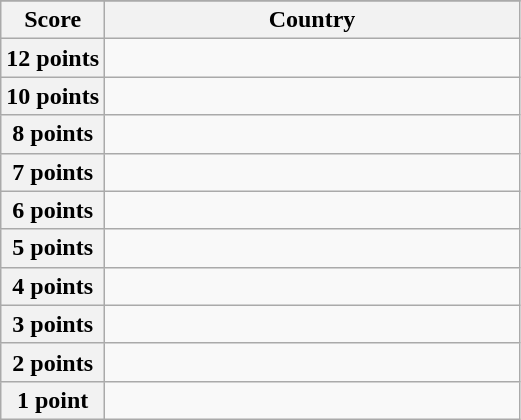<table class="wikitable">
<tr>
</tr>
<tr>
<th scope="col" width="20%">Score</th>
<th scope="col">Country</th>
</tr>
<tr>
<th scope="row">12 points</th>
<td></td>
</tr>
<tr>
<th scope="row">10 points</th>
<td></td>
</tr>
<tr>
<th scope="row">8 points</th>
<td></td>
</tr>
<tr>
<th scope="row">7 points</th>
<td></td>
</tr>
<tr>
<th scope="row">6 points</th>
<td></td>
</tr>
<tr>
<th scope="row">5 points</th>
<td></td>
</tr>
<tr>
<th scope="row">4 points</th>
<td></td>
</tr>
<tr>
<th scope="row">3 points</th>
<td></td>
</tr>
<tr>
<th scope="row">2 points</th>
<td></td>
</tr>
<tr>
<th scope="row">1 point</th>
<td></td>
</tr>
</table>
